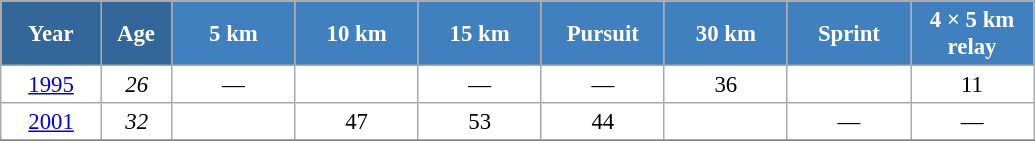<table class="wikitable" style="font-size:95%; text-align:center; border:grey solid 1px; border-collapse:collapse; background:#ffffff;">
<tr>
<th style="background-color:#369; color:white; width:60px;"> Year </th>
<th style="background-color:#369; color:white; width:40px;"> Age </th>
<th style="background-color:#4180be; color:white; width:75px;"> 5 km </th>
<th style="background-color:#4180be; color:white; width:75px;"> 10 km </th>
<th style="background-color:#4180be; color:white; width:75px;"> 15 km </th>
<th style="background-color:#4180be; color:white; width:75px;"> Pursuit </th>
<th style="background-color:#4180be; color:white; width:75px;"> 30 km </th>
<th style="background-color:#4180be; color:white; width:75px;"> Sprint </th>
<th style="background-color:#4180be; color:white; width:75px;"> 4 × 5 km <br> relay </th>
</tr>
<tr>
<td><a href='#'>1995</a></td>
<td><em>26</em></td>
<td>—</td>
<td></td>
<td>—</td>
<td>—</td>
<td>36</td>
<td></td>
<td>11</td>
</tr>
<tr>
<td><a href='#'>2001</a></td>
<td><em>32</em></td>
<td></td>
<td>47</td>
<td>53</td>
<td>44</td>
<td></td>
<td>—</td>
<td>—</td>
</tr>
<tr>
</tr>
</table>
